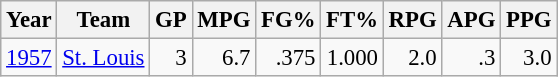<table class="wikitable sortable" style="font-size:95%; text-align:right;">
<tr>
<th>Year</th>
<th>Team</th>
<th>GP</th>
<th>MPG</th>
<th>FG%</th>
<th>FT%</th>
<th>RPG</th>
<th>APG</th>
<th>PPG</th>
</tr>
<tr>
<td style="text-align:left;"><a href='#'>1957</a></td>
<td style="text-align:left;"><a href='#'>St. Louis</a></td>
<td>3</td>
<td>6.7</td>
<td>.375</td>
<td>1.000</td>
<td>2.0</td>
<td>.3</td>
<td>3.0</td>
</tr>
</table>
